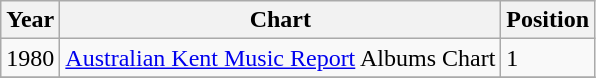<table class="wikitable">
<tr>
<th>Year</th>
<th>Chart</th>
<th>Position</th>
</tr>
<tr>
<td>1980</td>
<td><a href='#'>Australian Kent Music Report</a> Albums Chart</td>
<td>1</td>
</tr>
<tr>
</tr>
</table>
